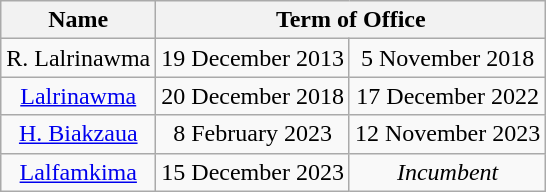<table class="wikitable" style="text-align:center">
<tr>
<th>Name</th>
<th colspan="2">Term of Office</th>
</tr>
<tr>
<td>R. Lalrinawma</td>
<td>19 December 2013</td>
<td>5 November 2018</td>
</tr>
<tr>
<td><a href='#'>Lalrinawma</a></td>
<td>20 December 2018</td>
<td>17 December 2022</td>
</tr>
<tr>
<td><a href='#'>H. Biakzaua</a></td>
<td>8 February 2023</td>
<td>12 November 2023</td>
</tr>
<tr>
<td><a href='#'>Lalfamkima</a></td>
<td>15 December 2023</td>
<td><em>Incumbent</em></td>
</tr>
</table>
